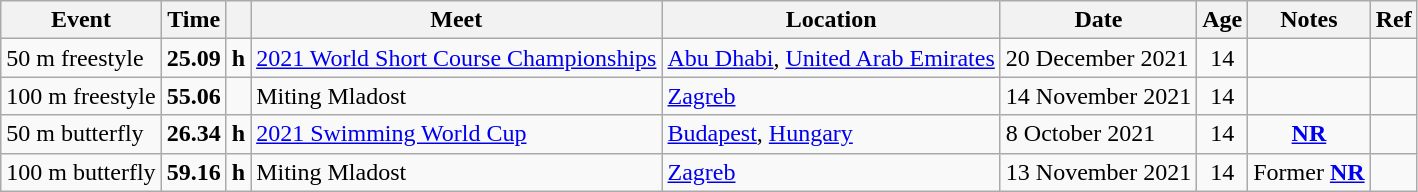<table class="wikitable">
<tr>
<th>Event</th>
<th>Time</th>
<th></th>
<th>Meet</th>
<th>Location</th>
<th>Date</th>
<th>Age</th>
<th>Notes</th>
<th>Ref</th>
</tr>
<tr>
<td>50 m freestyle</td>
<td style="text-align:center;"><strong>25.09</strong></td>
<td><strong>h</strong></td>
<td><a href='#'>2021 World Short Course Championships</a></td>
<td><a href='#'>Abu Dhabi</a>, <a href='#'>United Arab Emirates</a></td>
<td>20 December 2021</td>
<td style="text-align:center;">14</td>
<td style="text-align:center;"></td>
<td style="text-align:center;"></td>
</tr>
<tr>
<td>100 m freestyle</td>
<td style="text-align:center;"><strong>55.06</strong></td>
<td></td>
<td>Miting Mladost</td>
<td><a href='#'>Zagreb</a></td>
<td>14 November 2021</td>
<td style="text-align:center;">14</td>
<td style="text-align:center;"></td>
<td style="text-align:center;"></td>
</tr>
<tr>
<td>50 m butterfly</td>
<td style="text-align:center;"><strong>26.34</strong></td>
<td><strong>h</strong></td>
<td><a href='#'>2021 Swimming World Cup</a></td>
<td><a href='#'>Budapest</a>, <a href='#'>Hungary</a></td>
<td>8 October 2021</td>
<td style="text-align:center;">14</td>
<td style="text-align:center;"><strong><a href='#'>NR</a></strong></td>
<td style="text-align:center;"></td>
</tr>
<tr>
<td>100 m butterfly</td>
<td style="text-align:center;"><strong>59.16</strong></td>
<td><strong>h</strong></td>
<td>Miting Mladost</td>
<td><a href='#'>Zagreb</a></td>
<td>13 November 2021</td>
<td style="text-align:center;">14</td>
<td style="text-align:center;">Former <strong><a href='#'>NR</a></strong></td>
<td style="text-align:center;"></td>
</tr>
</table>
